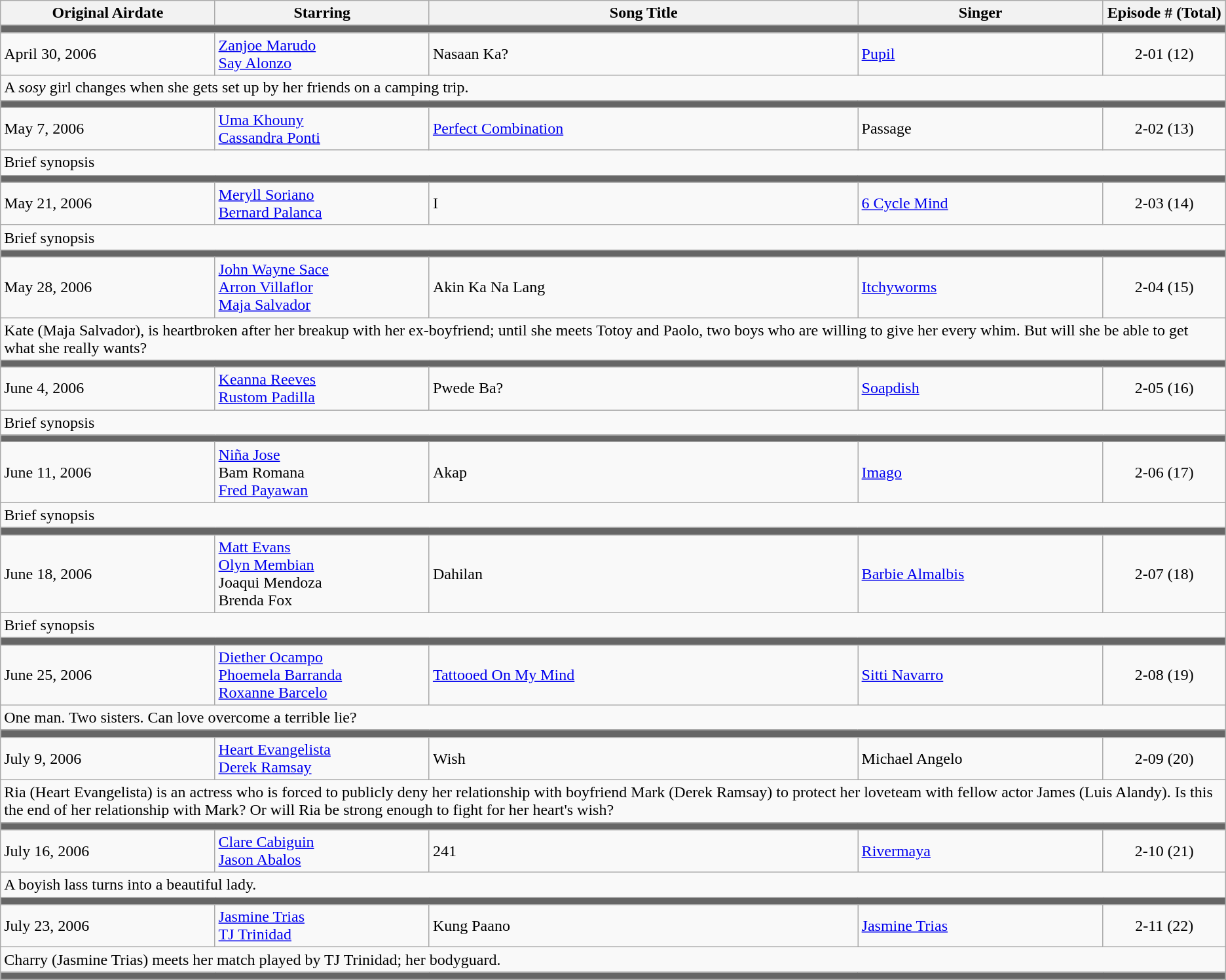<table class="wikitable">
<tr>
<th style="width: 17.5%;">Original Airdate</th>
<th style="width: 17.5%;">Starring</th>
<th style="width: 35%;">Song Title</th>
<th style="width: 20%;">Singer</th>
<th style="width: 10%;">Episode # (Total)</th>
</tr>
<tr bgcolor="#666">
<td colspan="5"></td>
</tr>
<tr>
<td>April 30, 2006</td>
<td><a href='#'>Zanjoe Marudo</a> <br><a href='#'>Say Alonzo</a></td>
<td>Nasaan Ka?</td>
<td><a href='#'>Pupil</a></td>
<td align="center">2-01 (12)</td>
</tr>
<tr>
<td colspan="5">A <em>sosy</em> girl changes when she gets set up by her friends on a camping trip.</td>
</tr>
<tr bgcolor="#666">
<td colspan="5"></td>
</tr>
<tr>
<td>May 7, 2006</td>
<td><a href='#'>Uma Khouny</a> <br><a href='#'>Cassandra Ponti</a></td>
<td><a href='#'>Perfect Combination</a></td>
<td>Passage</td>
<td align="center">2-02 (13)</td>
</tr>
<tr>
<td colspan="5">Brief synopsis</td>
</tr>
<tr bgcolor="#666">
<td colspan="5"></td>
</tr>
<tr>
<td>May 21, 2006</td>
<td><a href='#'>Meryll Soriano</a> <br><a href='#'>Bernard Palanca</a></td>
<td>I</td>
<td><a href='#'>6 Cycle Mind</a></td>
<td align="center">2-03 (14)</td>
</tr>
<tr>
<td colspan="5">Brief synopsis</td>
</tr>
<tr bgcolor="#666">
<td colspan="5"></td>
</tr>
<tr>
<td>May 28, 2006</td>
<td><a href='#'>John Wayne Sace</a> <br><a href='#'>Arron Villaflor</a><br><a href='#'>Maja Salvador</a></td>
<td>Akin Ka Na Lang</td>
<td><a href='#'>Itchyworms</a></td>
<td align="center">2-04 (15)</td>
</tr>
<tr>
<td colspan="5">Kate (Maja Salvador), is heartbroken after her breakup with her ex-boyfriend; until she meets Totoy and Paolo, two boys who are willing to give her every whim. But will she be able to get what she really wants?</td>
</tr>
<tr bgcolor="#666">
<td colspan="5"></td>
</tr>
<tr>
<td>June 4, 2006</td>
<td><a href='#'>Keanna Reeves</a> <br><a href='#'>Rustom Padilla</a></td>
<td>Pwede Ba?</td>
<td><a href='#'>Soapdish</a></td>
<td align="center">2-05 (16)</td>
</tr>
<tr>
<td colspan="5">Brief synopsis</td>
</tr>
<tr bgcolor="#666">
<td colspan="5"></td>
</tr>
<tr>
<td>June 11, 2006</td>
<td><a href='#'>Niña Jose</a> <br>Bam Romana<br> <a href='#'>Fred Payawan</a></td>
<td>Akap</td>
<td><a href='#'>Imago</a></td>
<td align="center">2-06 (17)</td>
</tr>
<tr>
<td colspan="5">Brief synopsis</td>
</tr>
<tr bgcolor="#666">
<td colspan="5"></td>
</tr>
<tr>
<td>June 18, 2006</td>
<td><a href='#'>Matt Evans</a><br><a href='#'>Olyn Membian</a><br>Joaqui Mendoza<br>Brenda Fox</td>
<td>Dahilan</td>
<td><a href='#'>Barbie Almalbis</a></td>
<td align="center">2-07 (18)</td>
</tr>
<tr>
<td colspan="5">Brief synopsis</td>
</tr>
<tr bgcolor="#666">
<td colspan="5"></td>
</tr>
<tr>
<td>June 25, 2006</td>
<td><a href='#'>Diether Ocampo</a><br><a href='#'>Phoemela Barranda</a><br><a href='#'>Roxanne Barcelo</a></td>
<td><a href='#'>Tattooed On My Mind</a></td>
<td><a href='#'>Sitti Navarro</a></td>
<td align="center">2-08 (19)</td>
</tr>
<tr>
<td colspan="5">One man. Two sisters. Can love overcome a terrible lie?</td>
</tr>
<tr bgcolor="#666">
<td colspan="5"></td>
</tr>
<tr>
<td>July 9, 2006</td>
<td><a href='#'>Heart Evangelista</a><br><a href='#'>Derek Ramsay</a></td>
<td>Wish</td>
<td>Michael Angelo</td>
<td align="center">2-09 (20)</td>
</tr>
<tr>
<td colspan="5">Ria (Heart Evangelista) is an actress who is forced to publicly deny her relationship with boyfriend Mark (Derek Ramsay) to protect her loveteam with fellow actor James (Luis Alandy). Is this the end of her relationship with Mark? Or will Ria be strong enough to fight for her heart's wish?</td>
</tr>
<tr bgcolor="#666">
<td colspan="5"></td>
</tr>
<tr>
<td>July 16, 2006</td>
<td><a href='#'>Clare Cabiguin</a><br><a href='#'>Jason Abalos</a></td>
<td>241</td>
<td><a href='#'>Rivermaya</a></td>
<td align="center">2-10 (21)</td>
</tr>
<tr>
<td colspan="5">A boyish lass turns into a beautiful lady.</td>
</tr>
<tr bgcolor="#666">
<td colspan="5"></td>
</tr>
<tr>
<td>July 23, 2006</td>
<td><a href='#'>Jasmine Trias</a><br><a href='#'>TJ Trinidad</a></td>
<td>Kung Paano</td>
<td><a href='#'>Jasmine Trias</a></td>
<td align="center">2-11 (22)</td>
</tr>
<tr>
<td colspan="5">Charry (Jasmine Trias) meets her match played by TJ Trinidad; her bodyguard.</td>
</tr>
<tr bgcolor="#666">
<td colspan="5"></td>
</tr>
<tr>
</tr>
</table>
